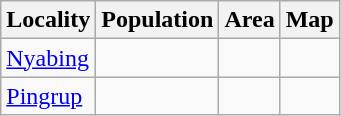<table class="wikitable sortable">
<tr>
<th>Locality</th>
<th data-sort-type=number>Population</th>
<th data-sort-type=number>Area</th>
<th>Map</th>
</tr>
<tr>
<td><a href='#'>Nyabing</a></td>
<td></td>
<td></td>
<td></td>
</tr>
<tr>
<td><a href='#'>Pingrup</a></td>
<td></td>
<td></td>
<td></td>
</tr>
</table>
